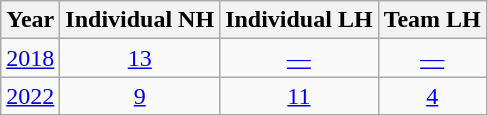<table class="wikitable" "text-align:center;">
<tr>
<th>Year</th>
<th>Individual NH</th>
<th>Individual LH</th>
<th>Team LH</th>
</tr>
<tr align=center>
<td><a href='#'>2018</a></td>
<td><a href='#'>13</a></td>
<td><a href='#'>—</a></td>
<td><a href='#'>—</a></td>
</tr>
<tr align=center>
<td><a href='#'>2022</a></td>
<td><a href='#'>9</a></td>
<td><a href='#'>11</a></td>
<td><a href='#'>4</a></td>
</tr>
</table>
